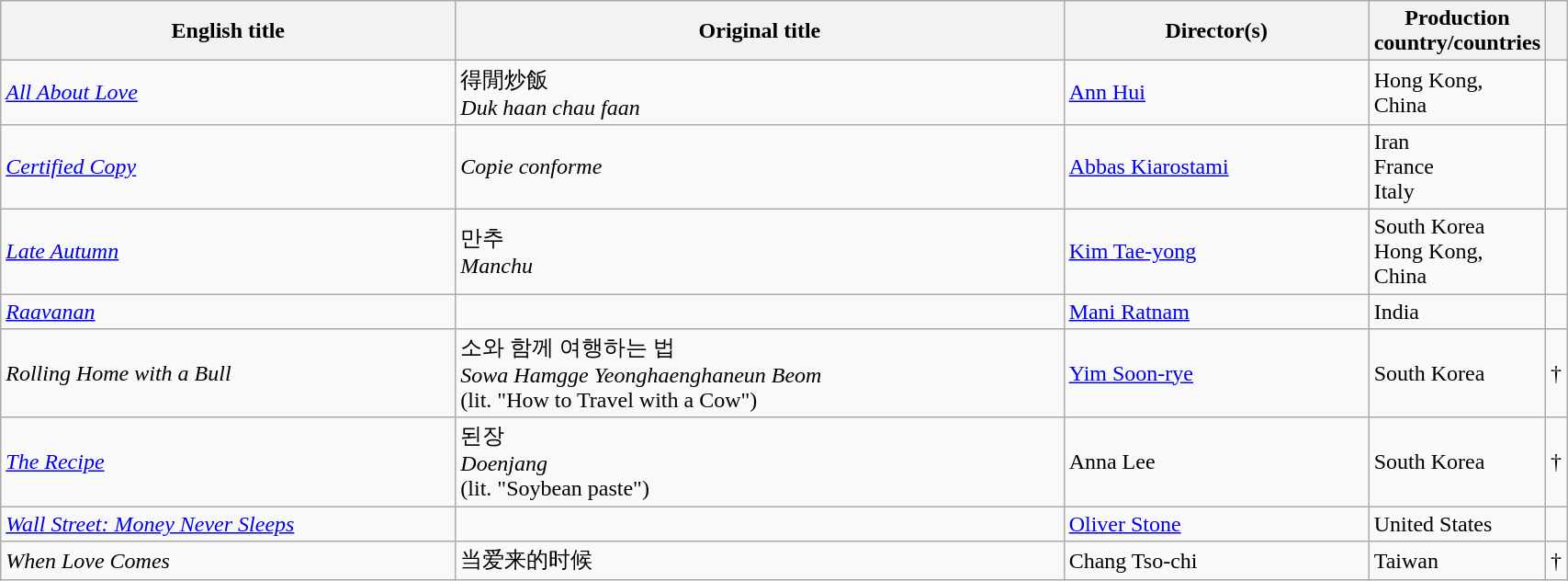<table class="sortable wikitable" width="90%" cellpadding="5">
<tr>
<th width="30%">English title</th>
<th width="40%">Original title</th>
<th width="20%">Director(s)</th>
<th width="10%">Production country/countries</th>
<th width="3%"></th>
</tr>
<tr>
<td><em><a href='#'>All About Love</a></em></td>
<td>得閒炒飯<br><em>Duk haan chau faan</em></td>
<td><a href='#'>Ann Hui</a></td>
<td>Hong Kong, China</td>
<td></td>
</tr>
<tr>
<td><em><a href='#'>Certified Copy</a></em></td>
<td><em>Copie conforme</em></td>
<td><a href='#'>Abbas Kiarostami</a></td>
<td>Iran<br>France<br>Italy</td>
<td></td>
</tr>
<tr>
<td><em><a href='#'>Late Autumn</a></em></td>
<td>만추<br><em>Manchu</em></td>
<td><a href='#'>Kim Tae-yong</a></td>
<td>South Korea<br>Hong Kong, China</td>
<td></td>
</tr>
<tr>
<td><em><a href='#'>Raavanan</a></em></td>
<td></td>
<td><a href='#'>Mani Ratnam</a></td>
<td>India</td>
<td></td>
</tr>
<tr>
<td><em>Rolling Home with a Bull</em></td>
<td>소와 함께 여행하는 법<br><em>Sowa Hamgge Yeonghaenghaneun Beom</em><br>(lit. "How to Travel with a Cow")</td>
<td><a href='#'>Yim Soon-rye</a></td>
<td>South Korea</td>
<td>†</td>
</tr>
<tr>
<td><em><a href='#'>The Recipe</a></em></td>
<td>된장<br><em>Doenjang</em><br>(lit. "Soybean paste")</td>
<td>Anna Lee</td>
<td>South Korea</td>
<td>†</td>
</tr>
<tr>
<td><em><a href='#'>Wall Street: Money Never Sleeps</a></em></td>
<td></td>
<td><a href='#'>Oliver Stone</a></td>
<td>United States</td>
<td></td>
</tr>
<tr>
<td><em>When Love Comes</em></td>
<td>当爱来的时候</td>
<td>Chang Tso-chi</td>
<td>Taiwan</td>
<td>†</td>
</tr>
</table>
